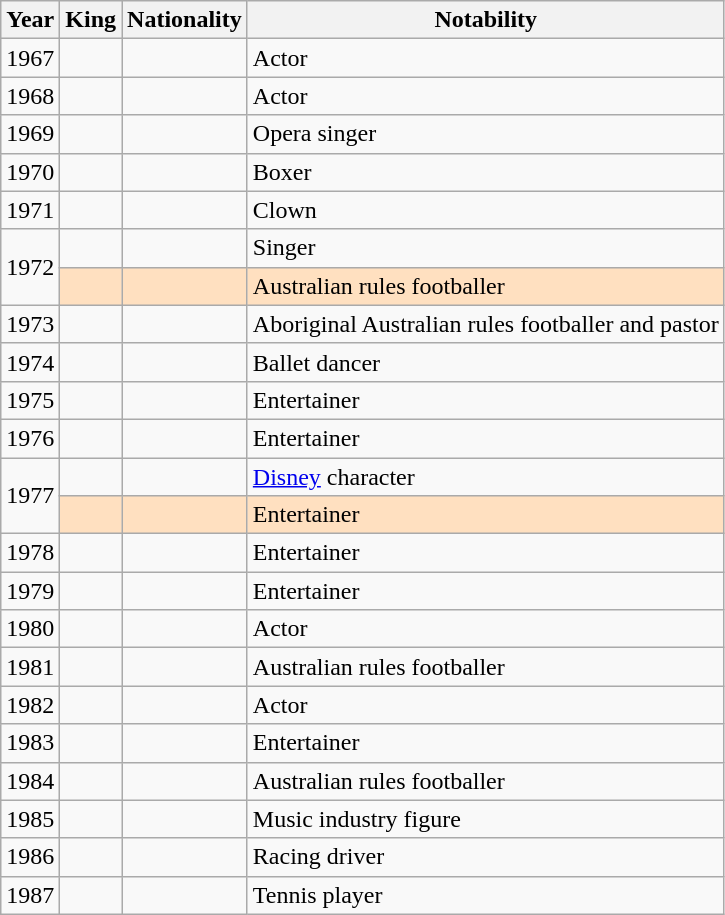<table class="wikitable sortable">
<tr>
<th>Year</th>
<th>King</th>
<th>Nationality</th>
<th class="unsortable">Notability</th>
</tr>
<tr>
<td align=center>1967</td>
<td></td>
<td></td>
<td>Actor</td>
</tr>
<tr>
<td align=center>1968</td>
<td></td>
<td></td>
<td>Actor</td>
</tr>
<tr>
<td align=center>1969</td>
<td></td>
<td></td>
<td>Opera singer</td>
</tr>
<tr>
<td align=center>1970</td>
<td></td>
<td></td>
<td>Boxer</td>
</tr>
<tr>
<td align=center>1971</td>
<td></td>
<td></td>
<td>Clown</td>
</tr>
<tr>
<td align=center rowspan=2>1972</td>
<td></td>
<td></td>
<td>Singer</td>
</tr>
<tr style="background:#FFE0C0">
<td></td>
<td></td>
<td>Australian rules footballer</td>
</tr>
<tr>
<td align=center>1973</td>
<td></td>
<td></td>
<td>Aboriginal Australian rules footballer and pastor</td>
</tr>
<tr>
<td align=center>1974</td>
<td></td>
<td></td>
<td>Ballet dancer</td>
</tr>
<tr>
<td align=center>1975</td>
<td></td>
<td></td>
<td>Entertainer</td>
</tr>
<tr>
<td align=center>1976</td>
<td></td>
<td></td>
<td>Entertainer</td>
</tr>
<tr>
<td align=center rowspan=2>1977</td>
<td></td>
<td></td>
<td><a href='#'>Disney</a> character</td>
</tr>
<tr style="background:#FFE0C0">
<td></td>
<td></td>
<td>Entertainer</td>
</tr>
<tr>
<td align=center>1978</td>
<td></td>
<td></td>
<td>Entertainer</td>
</tr>
<tr>
<td align=center>1979</td>
<td></td>
<td></td>
<td>Entertainer</td>
</tr>
<tr>
<td align=center>1980</td>
<td></td>
<td></td>
<td>Actor</td>
</tr>
<tr>
<td align=center>1981</td>
<td></td>
<td></td>
<td>Australian rules footballer</td>
</tr>
<tr>
<td align=center>1982</td>
<td></td>
<td></td>
<td>Actor</td>
</tr>
<tr>
<td align=center>1983</td>
<td></td>
<td></td>
<td>Entertainer</td>
</tr>
<tr>
<td align=center>1984</td>
<td></td>
<td></td>
<td>Australian rules footballer</td>
</tr>
<tr>
<td align=center>1985</td>
<td></td>
<td></td>
<td>Music industry figure</td>
</tr>
<tr>
<td align=center>1986</td>
<td></td>
<td></td>
<td>Racing driver</td>
</tr>
<tr>
<td align=center>1987</td>
<td></td>
<td></td>
<td>Tennis player</td>
</tr>
</table>
